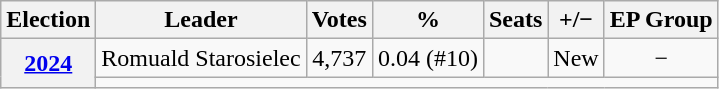<table class=wikitable style="text-align:center;">
<tr>
<th>Election</th>
<th>Leader</th>
<th>Votes</th>
<th>%</th>
<th>Seats</th>
<th>+/−</th>
<th>EP Group</th>
</tr>
<tr>
<th rowspan="2"><a href='#'>2024</a></th>
<td>Romuald Starosielec</td>
<td>4,737</td>
<td>0.04 (#10)</td>
<td></td>
<td>New</td>
<td>−</td>
</tr>
<tr>
<td colspan="6"></td>
</tr>
</table>
